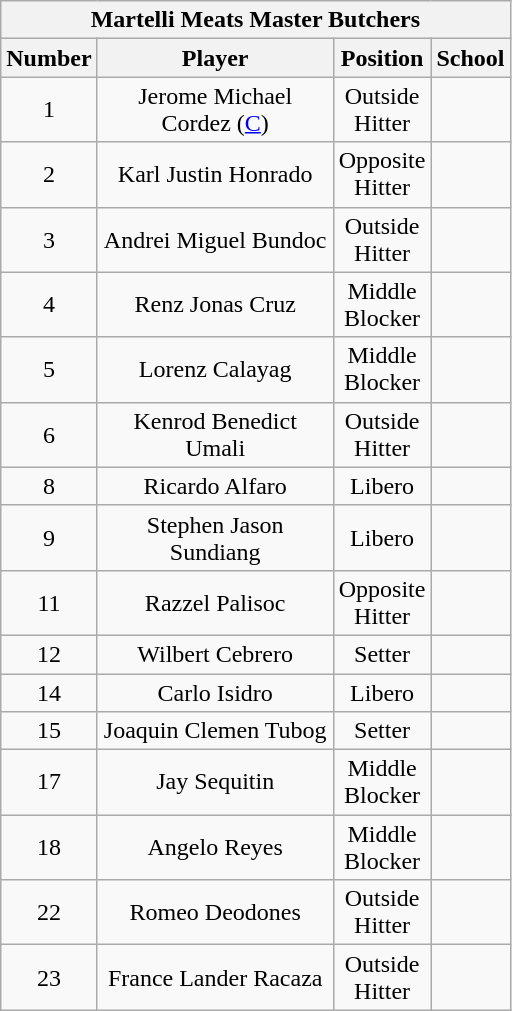<table class="wikitable sortable" style="text-align:center;">
<tr>
<th colspan="5" style= "background: ; color: ; text-align: center"><strong>Martelli Meats Master Butchers</strong></th>
</tr>
<tr>
<th width=10px>Number</th>
<th width=150px>Player</th>
<th width=50px>Position</th>
<th width=25px>School</th>
</tr>
<tr>
<td style="text-align:center;">1</td>
<td>Jerome Michael Cordez (<a href='#'>C</a>)</td>
<td>Outside Hitter</td>
<td></td>
</tr>
<tr>
<td style="text-align:center;">2</td>
<td>Karl Justin Honrado</td>
<td>Opposite Hitter</td>
<td></td>
</tr>
<tr>
<td style="text-align:center;">3</td>
<td>Andrei Miguel Bundoc</td>
<td>Outside Hitter</td>
<td></td>
</tr>
<tr>
<td style="text-align:center;">4</td>
<td>Renz Jonas Cruz</td>
<td>Middle Blocker</td>
<td></td>
</tr>
<tr>
<td style="text-align:center;">5</td>
<td>Lorenz Calayag</td>
<td>Middle Blocker</td>
<td></td>
</tr>
<tr>
<td style="text-align:center;">6</td>
<td>Kenrod Benedict Umali</td>
<td>Outside Hitter</td>
<td></td>
</tr>
<tr>
<td style="text-align:center;">8</td>
<td>Ricardo Alfaro</td>
<td>Libero</td>
<td></td>
</tr>
<tr>
<td style="text-align:center;">9</td>
<td>Stephen Jason Sundiang</td>
<td>Libero</td>
<td></td>
</tr>
<tr>
<td style="text-align:center;">11</td>
<td>Razzel Palisoc</td>
<td>Opposite Hitter</td>
<td></td>
</tr>
<tr>
<td style="text-align:center;">12</td>
<td>Wilbert Cebrero</td>
<td>Setter</td>
<td></td>
</tr>
<tr>
<td style="text-align:center;">14</td>
<td>Carlo Isidro</td>
<td>Libero</td>
<td></td>
</tr>
<tr>
<td style="text-align:center;">15</td>
<td>Joaquin Clemen Tubog</td>
<td>Setter</td>
<td></td>
</tr>
<tr>
<td style="text-align:center;">17</td>
<td>Jay Sequitin</td>
<td>Middle Blocker</td>
<td></td>
</tr>
<tr>
<td style="text-align:center;">18</td>
<td>Angelo Reyes</td>
<td>Middle Blocker</td>
<td></td>
</tr>
<tr>
<td style="text-align:center;">22</td>
<td>Romeo Deodones</td>
<td>Outside Hitter</td>
<td></td>
</tr>
<tr>
<td style="text-align:center;">23</td>
<td>France Lander Racaza</td>
<td>Outside Hitter</td>
<td></td>
</tr>
</table>
